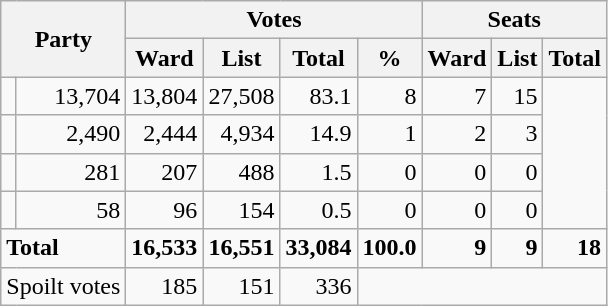<table class=wikitable style="text-align:right">
<tr>
<th rowspan="2" colspan="2">Party</th>
<th colspan="4" align="center">Votes</th>
<th colspan="3" align="center">Seats</th>
</tr>
<tr>
<th>Ward</th>
<th>List</th>
<th>Total</th>
<th>%</th>
<th>Ward</th>
<th>List</th>
<th>Total</th>
</tr>
<tr>
<td></td>
<td>13,704</td>
<td>13,804</td>
<td>27,508</td>
<td>83.1</td>
<td>8</td>
<td>7</td>
<td>15</td>
</tr>
<tr>
<td></td>
<td>2,490</td>
<td>2,444</td>
<td>4,934</td>
<td>14.9</td>
<td>1</td>
<td>2</td>
<td>3</td>
</tr>
<tr>
<td></td>
<td>281</td>
<td>207</td>
<td>488</td>
<td>1.5</td>
<td>0</td>
<td>0</td>
<td>0</td>
</tr>
<tr>
<td></td>
<td>58</td>
<td>96</td>
<td>154</td>
<td>0.5</td>
<td>0</td>
<td>0</td>
<td>0</td>
</tr>
<tr>
<td colspan="2" style="text-align:left"><strong>Total</strong></td>
<td><strong>16,533</strong></td>
<td><strong>16,551</strong></td>
<td><strong>33,084</strong></td>
<td><strong>100.0</strong></td>
<td><strong>9</strong></td>
<td><strong>9</strong></td>
<td><strong>18</strong></td>
</tr>
<tr>
<td colspan="2" style="text-align:left">Spoilt votes</td>
<td>185</td>
<td>151</td>
<td>336</td>
</tr>
</table>
